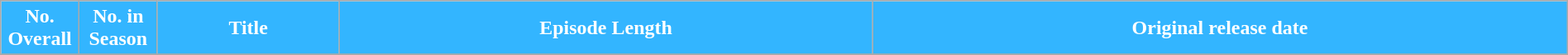<table class="wikitable plainrowheaders" width="100%" style="margin-right: 0;">
<tr>
<th width="5%" style="background-color: #33B5FF; color:#FFFFFF;">No. Overall</th>
<th width="5%" style="background-color: #33B5FF; color:#FFFFFF;">No. in Season</th>
<th style="background-color: #33B5FF; color:#FFFFFF;">Title</th>
<th style="background-color: #33B5FF; color:#FFFFFF;">Episode Length</th>
<th style="background-color: #33B5FF; color:#FFFFFF;">Original release date</th>
</tr>
<tr>
</tr>
</table>
